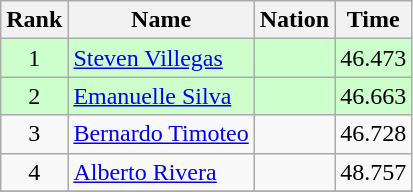<table class="wikitable" style="text-align:center">
<tr>
<th>Rank</th>
<th>Name</th>
<th>Nation</th>
<th>Time</th>
</tr>
<tr bgcolor=ccffcc>
<td>1</td>
<td align=left><a href='#'>Steven Villegas</a></td>
<td align=left></td>
<td>46.473</td>
</tr>
<tr bgcolor=ccffcc>
<td>2</td>
<td align=left><a href='#'>Emanuelle Silva</a></td>
<td align=left></td>
<td>46.663</td>
</tr>
<tr>
<td>3</td>
<td align=left><a href='#'>Bernardo Timoteo</a></td>
<td align=left></td>
<td>46.728</td>
</tr>
<tr>
<td>4</td>
<td align=left><a href='#'>Alberto Rivera</a></td>
<td align=left></td>
<td>48.757</td>
</tr>
<tr>
</tr>
</table>
